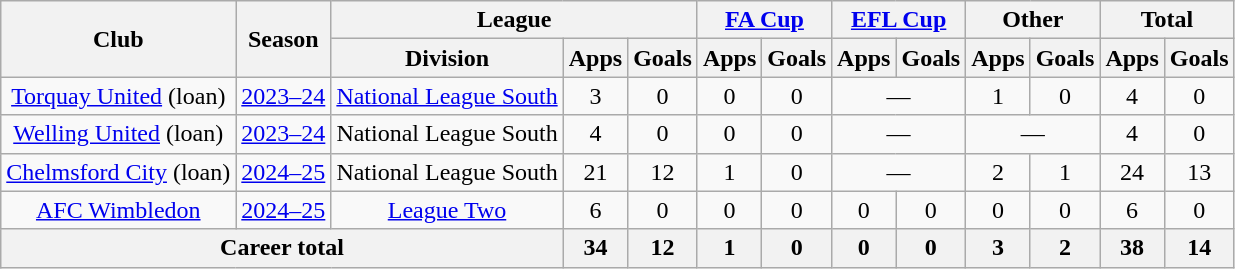<table class=wikitable style=text-align:center>
<tr>
<th rowspan=2>Club</th>
<th rowspan=2>Season</th>
<th colspan=3>League</th>
<th colspan=2><a href='#'>FA Cup</a></th>
<th colspan=2><a href='#'>EFL Cup</a></th>
<th colspan=2>Other</th>
<th colspan=2>Total</th>
</tr>
<tr>
<th>Division</th>
<th>Apps</th>
<th>Goals</th>
<th>Apps</th>
<th>Goals</th>
<th>Apps</th>
<th>Goals</th>
<th>Apps</th>
<th>Goals</th>
<th>Apps</th>
<th>Goals</th>
</tr>
<tr>
<td><a href='#'>Torquay United</a> (loan)</td>
<td><a href='#'>2023–24</a></td>
<td><a href='#'>National League South</a></td>
<td>3</td>
<td>0</td>
<td>0</td>
<td>0</td>
<td colspan=2>—</td>
<td 0>1</td>
<td 0>0</td>
<td>4</td>
<td>0</td>
</tr>
<tr>
<td><a href='#'>Welling United</a> (loan)</td>
<td><a href='#'>2023–24</a></td>
<td>National League South</td>
<td>4</td>
<td>0</td>
<td>0</td>
<td>0</td>
<td colspan=2>—</td>
<td colspan=2>—</td>
<td>4</td>
<td>0</td>
</tr>
<tr>
<td><a href='#'>Chelmsford City</a> (loan)</td>
<td><a href='#'>2024–25</a></td>
<td>National League South</td>
<td>21</td>
<td>12</td>
<td>1</td>
<td>0</td>
<td colspan=2>—</td>
<td>2</td>
<td>1</td>
<td>24</td>
<td>13</td>
</tr>
<tr>
<td><a href='#'>AFC Wimbledon</a></td>
<td><a href='#'>2024–25</a></td>
<td><a href='#'>League Two</a></td>
<td>6</td>
<td>0</td>
<td>0</td>
<td>0</td>
<td>0</td>
<td>0</td>
<td>0</td>
<td>0</td>
<td>6</td>
<td>0</td>
</tr>
<tr>
<th colspan=3>Career total</th>
<th>34</th>
<th>12</th>
<th>1</th>
<th>0</th>
<th>0</th>
<th>0</th>
<th>3</th>
<th>2</th>
<th>38</th>
<th>14</th>
</tr>
</table>
